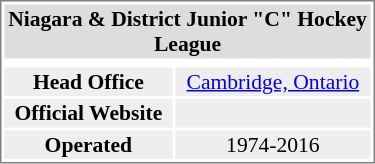<table cellpadding="0" align="right">
<tr align="right" style="vertical-align: top">
<td></td>
<td><br><table cellpadding="1" width="250px" style="font-size: 90%; border: 1px solid gray;">
<tr align="center" bgcolor="#dddddd">
<td colspan=2><strong>Niagara & District Junior "C" Hockey League</strong></td>
</tr>
<tr align="center">
<td colspan=2></td>
</tr>
<tr align="center" bgcolor="#eeeeee">
<td><strong>Head Office</strong></td>
<td><a href='#'>Cambridge, Ontario</a></td>
</tr>
<tr align="center"  bgcolor="#eeeeee">
<td><strong>Official Website</strong></td>
<td></td>
</tr>
<tr align="center"  bgcolor="#eeeeee">
<td><strong>Operated</strong></td>
<td>1974-2016</td>
</tr>
</table>
</td>
</tr>
</table>
